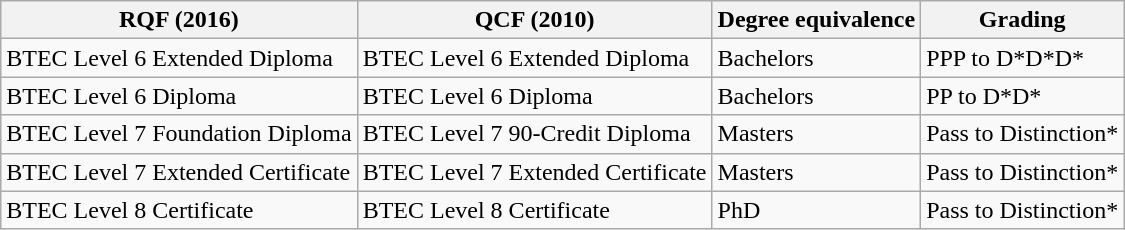<table class="wikitable">
<tr>
<th>RQF (2016)</th>
<th>QCF (2010)</th>
<th>Degree equivalence</th>
<th>Grading</th>
</tr>
<tr>
<td>BTEC Level 6 Extended Diploma</td>
<td>BTEC Level 6 Extended Diploma</td>
<td>Bachelors</td>
<td>PPP to D*D*D*</td>
</tr>
<tr>
<td>BTEC Level 6 Diploma</td>
<td>BTEC Level 6 Diploma</td>
<td>Bachelors</td>
<td>PP to D*D*</td>
</tr>
<tr>
<td>BTEC Level 7 Foundation Diploma</td>
<td>BTEC Level 7 90-Credit Diploma</td>
<td>Masters</td>
<td>Pass to Distinction*</td>
</tr>
<tr>
<td>BTEC Level 7 Extended Certificate</td>
<td>BTEC Level 7 Extended Certificate</td>
<td>Masters</td>
<td>Pass to Distinction*</td>
</tr>
<tr>
<td>BTEC Level 8 Certificate</td>
<td>BTEC Level 8 Certificate</td>
<td>PhD</td>
<td>Pass to Distinction*</td>
</tr>
</table>
